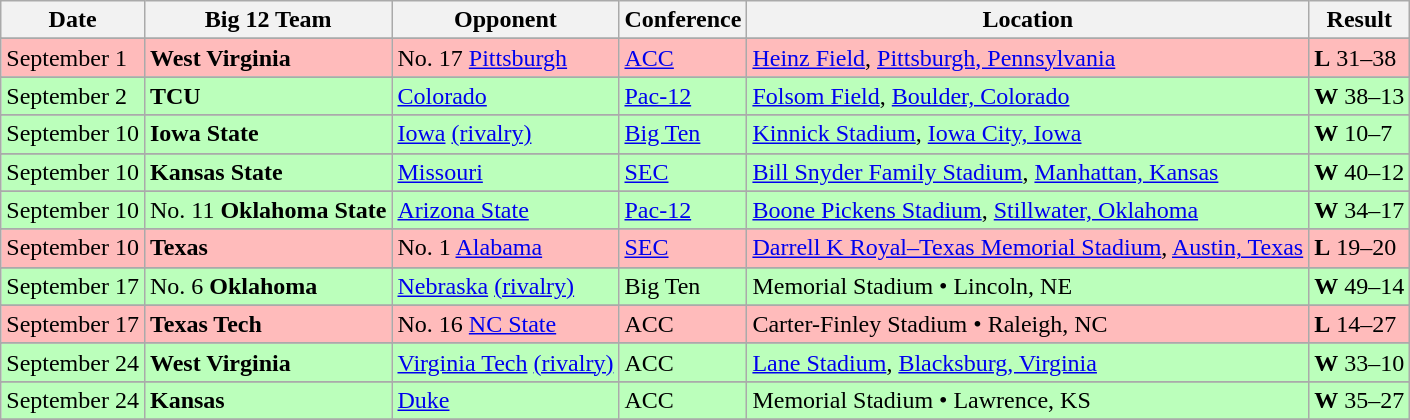<table class="wikitable">
<tr>
<th>Date</th>
<th>Big 12 Team</th>
<th>Opponent</th>
<th>Conference</th>
<th>Location</th>
<th>Result</th>
</tr>
<tr>
</tr>
<tr style="background:#fbb">
<td>September 1</td>
<td><strong>West Virginia</strong></td>
<td>No. 17 <a href='#'>Pittsburgh</a></td>
<td><a href='#'>ACC</a></td>
<td><a href='#'>Heinz Field</a>, <a href='#'>Pittsburgh, Pennsylvania</a></td>
<td><strong>L</strong> 31–38</td>
</tr>
<tr>
</tr>
<tr style="background:#bfb">
<td>September 2</td>
<td><strong>TCU</strong></td>
<td><a href='#'>Colorado</a></td>
<td><a href='#'>Pac-12</a></td>
<td><a href='#'>Folsom Field</a>, <a href='#'>Boulder, Colorado</a></td>
<td><strong>W</strong> 38–13</td>
</tr>
<tr>
</tr>
<tr style="background:#bfb">
<td>September 10</td>
<td><strong>Iowa State</strong></td>
<td><a href='#'>Iowa</a> <a href='#'>(rivalry)</a></td>
<td><a href='#'>Big Ten</a></td>
<td><a href='#'>Kinnick Stadium</a>, <a href='#'>Iowa City, Iowa</a></td>
<td><strong>W</strong> 10–7</td>
</tr>
<tr>
</tr>
<tr style="background:#bfb">
<td>September 10</td>
<td><strong>Kansas State</strong></td>
<td><a href='#'>Missouri</a></td>
<td><a href='#'>SEC</a></td>
<td><a href='#'>Bill Snyder Family Stadium</a>, <a href='#'>Manhattan, Kansas</a></td>
<td><strong>W</strong> 40–12</td>
</tr>
<tr>
</tr>
<tr style="background:#bfb">
<td>September 10</td>
<td>No. 11 <strong>Oklahoma State</strong></td>
<td><a href='#'>Arizona State</a></td>
<td><a href='#'>Pac-12</a></td>
<td><a href='#'>Boone Pickens Stadium</a>, <a href='#'>Stillwater, Oklahoma</a></td>
<td><strong>W</strong> 34–17</td>
</tr>
<tr>
</tr>
<tr style="background:#fbb">
<td>September 10</td>
<td><strong>Texas</strong></td>
<td>No. 1 <a href='#'>Alabama</a></td>
<td><a href='#'>SEC</a></td>
<td><a href='#'>Darrell K Royal–Texas Memorial Stadium</a>, <a href='#'>Austin, Texas</a></td>
<td><strong>L</strong> 19–20</td>
</tr>
<tr>
</tr>
<tr style="background:#bfb">
<td>September 17</td>
<td>No. 6 <strong>Oklahoma</strong></td>
<td><a href='#'>Nebraska</a> <a href='#'>(rivalry)</a></td>
<td>Big Ten</td>
<td>Memorial Stadium • Lincoln, NE</td>
<td><strong>W</strong> 49–14</td>
</tr>
<tr>
</tr>
<tr style="background:#fbb">
<td>September 17</td>
<td><strong>Texas Tech</strong></td>
<td>No. 16 <a href='#'>NC State</a></td>
<td>ACC</td>
<td>Carter-Finley Stadium • Raleigh, NC</td>
<td><strong>L</strong> 14–27</td>
</tr>
<tr>
</tr>
<tr style="background:#bfb">
<td>September 24</td>
<td><strong>West Virginia</strong></td>
<td><a href='#'>Virginia Tech</a> <a href='#'>(rivalry)</a></td>
<td>ACC</td>
<td><a href='#'>Lane Stadium</a>, <a href='#'>Blacksburg, Virginia</a></td>
<td><strong>W</strong> 33–10</td>
</tr>
<tr>
</tr>
<tr style="background:#bfb">
<td>September 24</td>
<td><strong>Kansas</strong></td>
<td><a href='#'>Duke</a></td>
<td>ACC</td>
<td>Memorial Stadium • Lawrence, KS</td>
<td><strong>W</strong> 35–27</td>
</tr>
<tr>
</tr>
</table>
